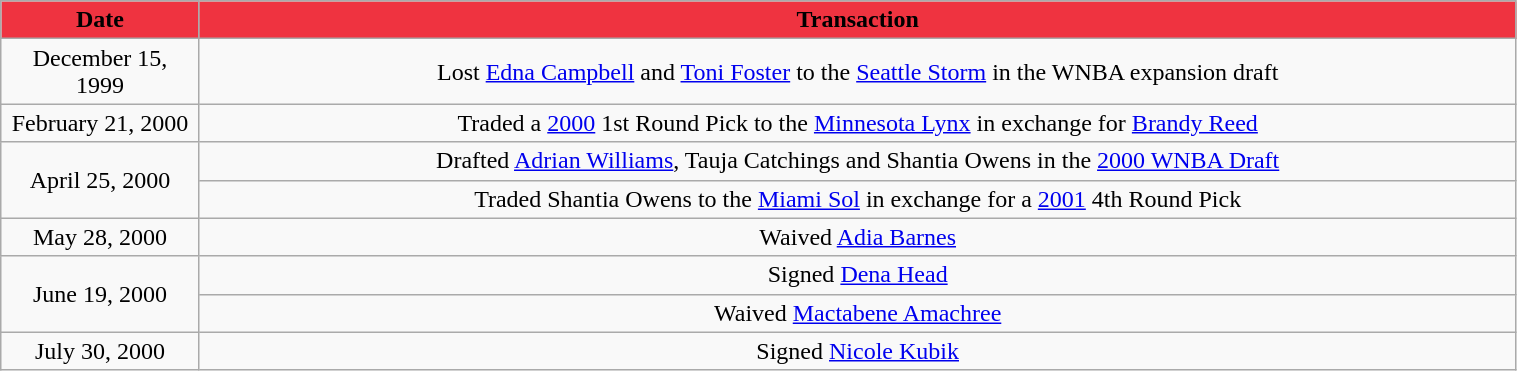<table class="wikitable" style="width:80%; text-align: center;">
<tr>
<th style="background: #EF3340" width=125"><span>Date</span></th>
<th style="background: #EF3340"><span>Transaction</span></th>
</tr>
<tr>
<td>December 15, 1999</td>
<td>Lost <a href='#'>Edna Campbell</a> and <a href='#'>Toni Foster</a> to the <a href='#'>Seattle Storm</a> in the WNBA expansion draft</td>
</tr>
<tr>
<td>February 21, 2000</td>
<td>Traded a <a href='#'>2000</a> 1st Round Pick to the <a href='#'>Minnesota Lynx</a> in exchange for <a href='#'>Brandy Reed</a></td>
</tr>
<tr>
<td rowspan="2">April 25, 2000</td>
<td>Drafted <a href='#'>Adrian Williams</a>, Tauja Catchings and Shantia Owens in the <a href='#'>2000 WNBA Draft</a></td>
</tr>
<tr>
<td>Traded Shantia Owens to the <a href='#'>Miami Sol</a> in exchange for a <a href='#'>2001</a> 4th Round Pick</td>
</tr>
<tr>
<td>May 28, 2000</td>
<td>Waived <a href='#'>Adia Barnes</a></td>
</tr>
<tr>
<td rowspan="2">June 19, 2000</td>
<td>Signed <a href='#'>Dena Head</a></td>
</tr>
<tr>
<td>Waived <a href='#'>Mactabene Amachree</a></td>
</tr>
<tr>
<td>July 30, 2000</td>
<td>Signed <a href='#'>Nicole Kubik</a></td>
</tr>
</table>
